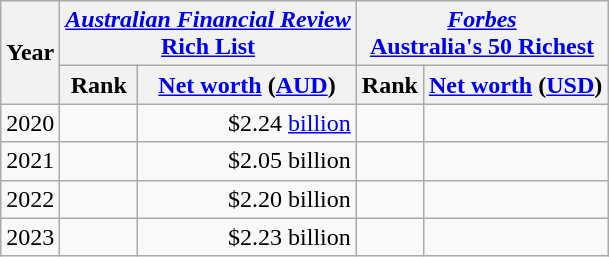<table class="wikitable">
<tr>
<th rowspan=2>Year</th>
<th colspan=2><em><a href='#'>Australian Financial Review</a></em><br><a href='#'>Rich List</a></th>
<th colspan=2><em><a href='#'>Forbes</a></em><br><a href='#'>Australia's 50 Richest</a></th>
</tr>
<tr>
<th>Rank</th>
<th><a href='#'>Net worth</a> (<a href='#'>AUD</a>)</th>
<th>Rank</th>
<th><a href='#'>Net worth</a> (<a href='#'>USD</a>)</th>
</tr>
<tr>
<td>2020</td>
<td align="center"></td>
<td align="right">$2.24 <a href='#'>billion</a> </td>
<td align="center"></td>
<td align="right"></td>
</tr>
<tr>
<td>2021</td>
<td align="center"></td>
<td align="right">$2.05 billion </td>
<td align="center"></td>
<td align="right"></td>
</tr>
<tr>
<td>2022</td>
<td align="center"></td>
<td align="right">$2.20 billion </td>
<td align="center"></td>
<td align="right"></td>
</tr>
<tr>
<td>2023</td>
<td align="center"></td>
<td align="right">$2.23 billion </td>
<td align="center"></td>
<td align="right"></td>
</tr>
</table>
